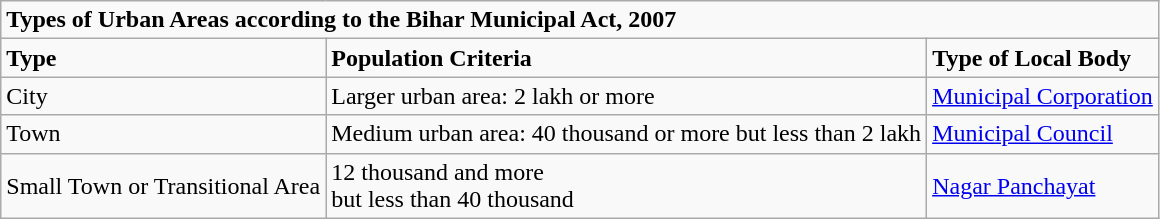<table class="wikitable">
<tr>
<td colspan="3"><strong>Types of Urban Areas according to the Bihar Municipal Act, 2007</strong></td>
</tr>
<tr>
<td><strong>Type</strong></td>
<td><strong>Population Criteria</strong></td>
<td><strong>Type of Local Body</strong></td>
</tr>
<tr>
<td>City</td>
<td>Larger urban area: 2 lakh or more</td>
<td><a href='#'>Municipal Corporation</a></td>
</tr>
<tr>
<td>Town</td>
<td>Medium urban area: 40 thousand or more but less than 2 lakh</td>
<td><a href='#'>Municipal Council</a></td>
</tr>
<tr>
<td>Small Town or Transitional Area</td>
<td>12 thousand and more<br>but less than 40 thousand</td>
<td><a href='#'>Nagar Panchayat</a></td>
</tr>
</table>
